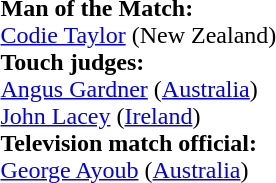<table style="width:100%; font-size:100%;">
<tr>
<td><br><strong>Man of the Match:</strong>
<br><a href='#'>Codie Taylor</a> (New Zealand)<br><strong>Touch judges:</strong>
<br><a href='#'>Angus Gardner</a> (<a href='#'>Australia</a>)
<br><a href='#'>John Lacey</a> (<a href='#'>Ireland</a>)
<br><strong>Television match official:</strong>
<br><a href='#'>George Ayoub</a> (<a href='#'>Australia</a>)</td>
</tr>
</table>
